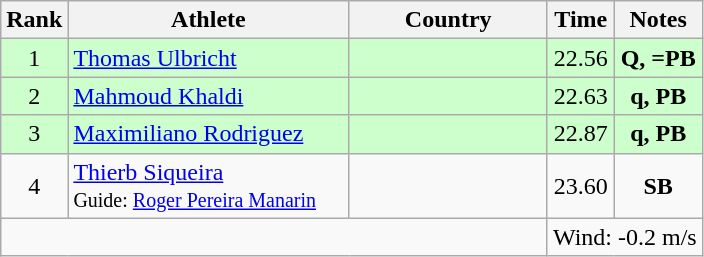<table class="wikitable sortable" style="text-align:center">
<tr>
<th>Rank</th>
<th style="width:180px">Athlete</th>
<th style="width:125px">Country</th>
<th>Time</th>
<th>Notes</th>
</tr>
<tr style="background:#cfc;">
<td>1</td>
<td style="text-align:left;"><a href='#'>Thomas Ulbricht</a></td>
<td style="text-align:left;"></td>
<td>22.56</td>
<td><strong>Q, =PB</strong></td>
</tr>
<tr style="background:#cfc;">
<td>2</td>
<td style="text-align:left;"><a href='#'>Mahmoud Khaldi</a></td>
<td style="text-align:left;"></td>
<td>22.63</td>
<td><strong>q, PB</strong></td>
</tr>
<tr style="background:#cfc;">
<td>3</td>
<td style="text-align:left;"><a href='#'>Maximiliano Rodriguez</a></td>
<td style="text-align:left;"></td>
<td>22.87</td>
<td><strong>q, PB</strong></td>
</tr>
<tr>
<td>4</td>
<td style="text-align:left;"><a href='#'>Thierb Siqueira</a><br><small>Guide: <a href='#'>Roger Pereira Manarin</a></small></td>
<td style="text-align:left;"></td>
<td>23.60</td>
<td><strong>SB</strong></td>
</tr>
<tr class="sortbottom">
<td colspan="3"></td>
<td colspan="2">Wind: -0.2 m/s</td>
</tr>
</table>
